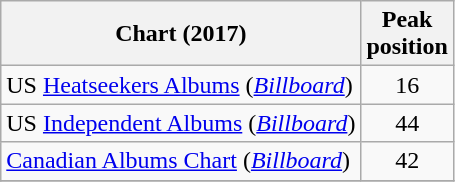<table class="wikitable sortable">
<tr>
<th>Chart (2017)</th>
<th>Peak<br>position</th>
</tr>
<tr>
<td>US <a href='#'>Heatseekers Albums</a> (<em><a href='#'>Billboard</a></em>)</td>
<td align="center">16</td>
</tr>
<tr>
<td>US <a href='#'>Independent Albums</a> (<em><a href='#'>Billboard</a></em>)</td>
<td align="center">44</td>
</tr>
<tr>
<td><a href='#'>Canadian Albums Chart</a> (<em><a href='#'>Billboard</a></em>)</td>
<td align="center">42</td>
</tr>
<tr>
</tr>
</table>
